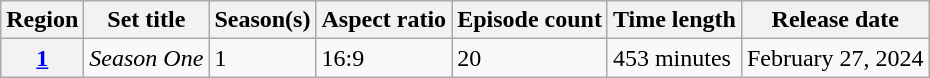<table class="wikitable sortable">
<tr>
<th scope="col">Region</th>
<th scope="col">Set title</th>
<th scope="col">Season(s)</th>
<th scope="col">Aspect ratio</th>
<th scope="col">Episode count</th>
<th scope="col">Time length</th>
<th scope="col">Release date</th>
</tr>
<tr>
<th scope="row"><a href='#'>1</a></th>
<td><em>Season One</em></td>
<td>1</td>
<td>16:9</td>
<td>20</td>
<td>453 minutes</td>
<td>February 27, 2024</td>
</tr>
</table>
